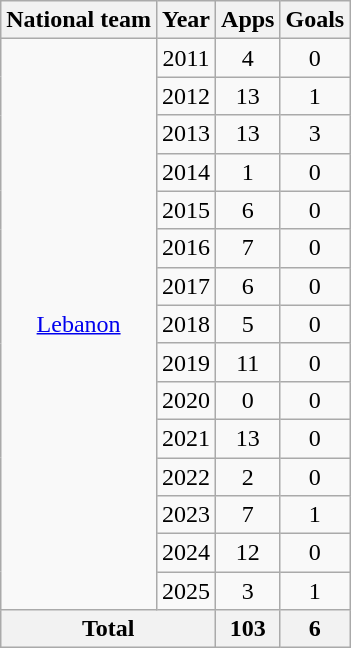<table class="wikitable" style="text-align:center">
<tr>
<th>National team</th>
<th>Year</th>
<th>Apps</th>
<th>Goals</th>
</tr>
<tr>
<td rowspan="15"><a href='#'>Lebanon</a></td>
<td>2011</td>
<td>4</td>
<td>0</td>
</tr>
<tr>
<td>2012</td>
<td>13</td>
<td>1</td>
</tr>
<tr>
<td>2013</td>
<td>13</td>
<td>3</td>
</tr>
<tr>
<td>2014</td>
<td>1</td>
<td>0</td>
</tr>
<tr>
<td>2015</td>
<td>6</td>
<td>0</td>
</tr>
<tr>
<td>2016</td>
<td>7</td>
<td>0</td>
</tr>
<tr>
<td>2017</td>
<td>6</td>
<td>0</td>
</tr>
<tr>
<td>2018</td>
<td>5</td>
<td>0</td>
</tr>
<tr>
<td>2019</td>
<td>11</td>
<td>0</td>
</tr>
<tr>
<td>2020</td>
<td>0</td>
<td>0</td>
</tr>
<tr>
<td>2021</td>
<td>13</td>
<td>0</td>
</tr>
<tr>
<td>2022</td>
<td>2</td>
<td>0</td>
</tr>
<tr>
<td>2023</td>
<td>7</td>
<td>1</td>
</tr>
<tr>
<td>2024</td>
<td>12</td>
<td>0</td>
</tr>
<tr>
<td>2025</td>
<td>3</td>
<td>1</td>
</tr>
<tr>
<th colspan="2">Total</th>
<th>103</th>
<th>6</th>
</tr>
</table>
